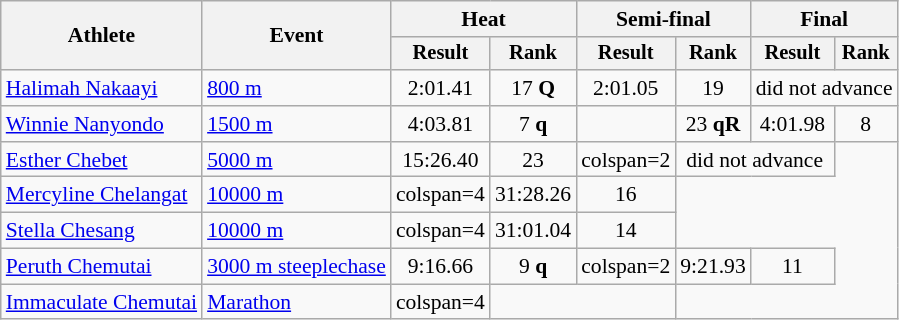<table class=wikitable style=font-size:90%>
<tr>
<th rowspan=2>Athlete</th>
<th rowspan=2>Event</th>
<th colspan=2>Heat</th>
<th colspan=2>Semi-final</th>
<th colspan=2>Final</th>
</tr>
<tr style=font-size:95%>
<th>Result</th>
<th>Rank</th>
<th>Result</th>
<th>Rank</th>
<th>Result</th>
<th>Rank</th>
</tr>
<tr align=center>
<td align=left><a href='#'>Halimah Nakaayi</a></td>
<td align=left><a href='#'>800 m</a></td>
<td>2:01.41</td>
<td>17 <strong>Q</strong></td>
<td>2:01.05</td>
<td>19</td>
<td colspan=2>did not advance</td>
</tr>
<tr align=center>
<td align=left><a href='#'>Winnie Nanyondo</a></td>
<td align=left><a href='#'>1500 m</a></td>
<td>4:03.81</td>
<td>7 <strong>q</strong></td>
<td></td>
<td>23 <strong>qR</strong></td>
<td>4:01.98</td>
<td>8</td>
</tr>
<tr align=center>
<td align=left><a href='#'>Esther Chebet</a></td>
<td align=left><a href='#'>5000 m</a></td>
<td>15:26.40</td>
<td>23</td>
<td>colspan=2</td>
<td colspan=2>did not advance</td>
</tr>
<tr align=center>
<td align=left><a href='#'>Mercyline Chelangat</a></td>
<td align=left><a href='#'>10000 m</a></td>
<td>colspan=4</td>
<td>31:28.26 </td>
<td>16</td>
</tr>
<tr align=center>
<td align=left><a href='#'>Stella Chesang</a></td>
<td align=left><a href='#'>10000 m</a></td>
<td>colspan=4</td>
<td>31:01.04 </td>
<td>14</td>
</tr>
<tr align=center>
<td align=left><a href='#'>Peruth Chemutai</a></td>
<td align=left><a href='#'>3000 m steeplechase</a></td>
<td>9:16.66</td>
<td>9 <strong>q</strong></td>
<td>colspan=2</td>
<td>9:21.93</td>
<td>11</td>
</tr>
<tr align=center>
<td align=left><a href='#'>Immaculate Chemutai</a></td>
<td align=left><a href='#'>Marathon</a></td>
<td>colspan=4</td>
<td colspan=2></td>
</tr>
</table>
